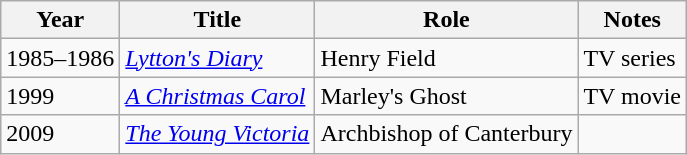<table class="wikitable">
<tr>
<th>Year</th>
<th>Title</th>
<th>Role</th>
<th>Notes</th>
</tr>
<tr>
<td>1985–1986</td>
<td><em><a href='#'>Lytton's Diary</a></em></td>
<td>Henry Field</td>
<td>TV series</td>
</tr>
<tr>
<td>1999</td>
<td><em><a href='#'>A Christmas Carol</a></em></td>
<td>Marley's Ghost</td>
<td>TV movie</td>
</tr>
<tr>
<td>2009</td>
<td><em><a href='#'>The Young Victoria</a></em></td>
<td>Archbishop of Canterbury</td>
<td></td>
</tr>
</table>
